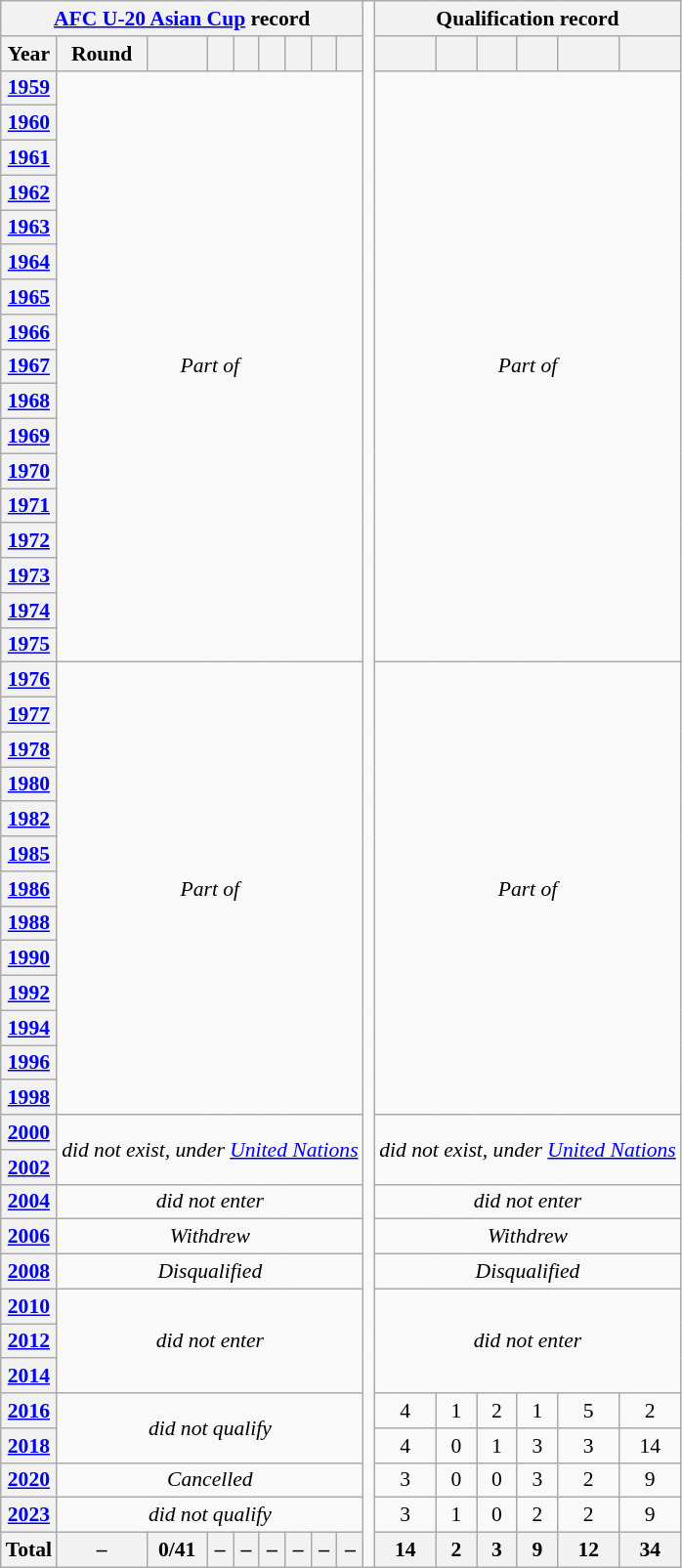<table class="wikitable" style="font-size:90%; text-align:center;">
<tr>
<th colspan=9><a href='#'>AFC U-20 Asian Cup</a> record</th>
<td width="1" rowspan="45"></td>
<th colspan=6>Qualification record</th>
</tr>
<tr>
<th scope="col">Year</th>
<th scope="col">Round</th>
<th scope="col"></th>
<th scope="col"></th>
<th scope="col"></th>
<th scope="col"></th>
<th scope="col"></th>
<th scope="col"></th>
<th scope="col"></th>
<th scope="col"></th>
<th scope="col"></th>
<th scope="col"></th>
<th scope="col"></th>
<th scope="col"></th>
<th scope="col"></th>
</tr>
<tr>
<th> <a href='#'>1959</a></th>
<td colspan="8" rowspan="17"><em>Part of </em></td>
<td colspan="6" rowspan="17"><em>Part of </em></td>
</tr>
<tr>
<th> <a href='#'>1960</a></th>
</tr>
<tr>
<th> <a href='#'>1961</a></th>
</tr>
<tr>
<th> <a href='#'>1962</a></th>
</tr>
<tr>
<th> <a href='#'>1963</a></th>
</tr>
<tr>
<th> <a href='#'>1964</a></th>
</tr>
<tr>
<th> <a href='#'>1965</a></th>
</tr>
<tr>
<th> <a href='#'>1966</a></th>
</tr>
<tr>
<th> <a href='#'>1967</a></th>
</tr>
<tr>
<th> <a href='#'>1968</a></th>
</tr>
<tr>
<th> <a href='#'>1969</a></th>
</tr>
<tr>
<th> <a href='#'>1970</a></th>
</tr>
<tr>
<th> <a href='#'>1971</a></th>
</tr>
<tr>
<th> <a href='#'>1972</a></th>
</tr>
<tr>
<th> <a href='#'>1973</a></th>
</tr>
<tr>
<th> <a href='#'>1974</a></th>
</tr>
<tr>
<th> <a href='#'>1975</a></th>
</tr>
<tr>
<th> <a href='#'>1976</a></th>
<td colspan="8" rowspan="13"><em>Part of </em></td>
<td colspan="6" rowspan="13"><em>Part of </em></td>
</tr>
<tr>
<th> <a href='#'>1977</a></th>
</tr>
<tr>
<th> <a href='#'>1978</a></th>
</tr>
<tr>
<th> <a href='#'>1980</a></th>
</tr>
<tr>
<th> <a href='#'>1982</a></th>
</tr>
<tr>
<th> <a href='#'>1985</a></th>
</tr>
<tr>
<th> <a href='#'>1986</a></th>
</tr>
<tr>
<th> <a href='#'>1988</a></th>
</tr>
<tr>
<th> <a href='#'>1990</a></th>
</tr>
<tr>
<th> <a href='#'>1992</a></th>
</tr>
<tr>
<th> <a href='#'>1994</a></th>
</tr>
<tr>
<th> <a href='#'>1996</a></th>
</tr>
<tr>
<th> <a href='#'>1998</a></th>
</tr>
<tr>
<th> <a href='#'>2000</a></th>
<td colspan=8 rowspan=2><em>did not exist, under <a href='#'>United Nations</a></em></td>
<td colspan=6 rowspan=2><em>did not exist, under <a href='#'>United Nations</a></em></td>
</tr>
<tr>
<th> <a href='#'>2002</a></th>
</tr>
<tr>
<th> <a href='#'>2004</a></th>
<td colspan=8><em>did not enter</em></td>
<td colspan=6><em>did not enter</em></td>
</tr>
<tr>
<th> <a href='#'>2006</a></th>
<td colspan=8><em>Withdrew</em></td>
<td colspan=6><em>Withdrew</em></td>
</tr>
<tr>
<th> <a href='#'>2008</a></th>
<td colspan=8><em>Disqualified</em></td>
<td colspan=6><em>Disqualified</em></td>
</tr>
<tr>
<th> <a href='#'>2010</a></th>
<td colspan=8 rowspan=3><em>did not enter</em></td>
<td colspan=6 rowspan=3><em>did not enter</em></td>
</tr>
<tr>
<th> <a href='#'>2012</a></th>
</tr>
<tr>
<th> <a href='#'>2014</a></th>
</tr>
<tr>
<th> <a href='#'>2016</a></th>
<td colspan=8 rowspan=2><em>did not qualify</em></td>
<td>4</td>
<td>1</td>
<td>2</td>
<td>1</td>
<td>5</td>
<td>2</td>
</tr>
<tr>
<th> <a href='#'>2018</a></th>
<td>4</td>
<td>0</td>
<td>1</td>
<td>3</td>
<td>3</td>
<td>14</td>
</tr>
<tr>
<th> <a href='#'>2020</a></th>
<td colspan=8><em>Cancelled</em></td>
<td>3</td>
<td>0</td>
<td>0</td>
<td>3</td>
<td>2</td>
<td>9</td>
</tr>
<tr>
<th> <a href='#'>2023</a></th>
<td colspan="8"><em>did not qualify</em></td>
<td>3</td>
<td>1</td>
<td>0</td>
<td>2</td>
<td>2</td>
<td>9</td>
</tr>
<tr>
<th>Total</th>
<th>–</th>
<th>0/41</th>
<th>–</th>
<th>–</th>
<th>–</th>
<th>–</th>
<th>–</th>
<th>–</th>
<th>14</th>
<th>2</th>
<th>3</th>
<th>9</th>
<th>12</th>
<th>34</th>
</tr>
</table>
